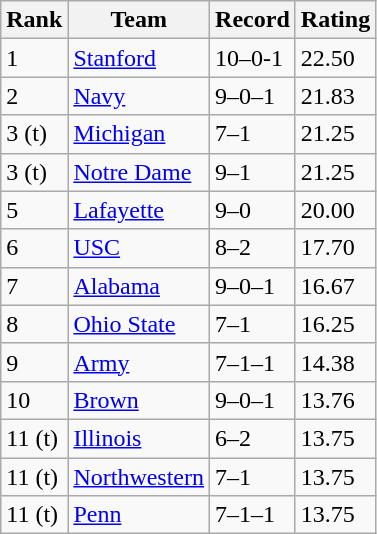<table class="wikitable">
<tr>
<th>Rank</th>
<th>Team</th>
<th>Record</th>
<th>Rating</th>
</tr>
<tr>
<td>1</td>
<td><a href='#'>Stanford</a></td>
<td>10–0-1</td>
<td>22.50</td>
</tr>
<tr>
<td>2</td>
<td><a href='#'>Navy</a></td>
<td>9–0–1</td>
<td>21.83</td>
</tr>
<tr>
<td>3 (t)</td>
<td><a href='#'>Michigan</a></td>
<td>7–1</td>
<td>21.25</td>
</tr>
<tr>
<td>3 (t)</td>
<td><a href='#'>Notre Dame</a></td>
<td>9–1</td>
<td>21.25</td>
</tr>
<tr>
<td>5</td>
<td><a href='#'>Lafayette</a></td>
<td>9–0</td>
<td>20.00</td>
</tr>
<tr>
<td>6</td>
<td><a href='#'>USC</a></td>
<td>8–2</td>
<td>17.70</td>
</tr>
<tr>
<td>7</td>
<td><a href='#'>Alabama</a></td>
<td>9–0–1</td>
<td>16.67</td>
</tr>
<tr>
<td>8</td>
<td><a href='#'>Ohio State</a></td>
<td>7–1</td>
<td>16.25</td>
</tr>
<tr>
<td>9</td>
<td><a href='#'>Army</a></td>
<td>7–1–1</td>
<td>14.38</td>
</tr>
<tr>
<td>10</td>
<td><a href='#'>Brown</a></td>
<td>9–0–1</td>
<td>13.76</td>
</tr>
<tr>
<td>11 (t)</td>
<td><a href='#'>Illinois</a></td>
<td>6–2</td>
<td>13.75</td>
</tr>
<tr>
<td>11 (t)</td>
<td><a href='#'>Northwestern</a></td>
<td>7–1</td>
<td>13.75</td>
</tr>
<tr>
<td>11 (t)</td>
<td><a href='#'>Penn</a></td>
<td>7–1–1</td>
<td>13.75</td>
</tr>
</table>
